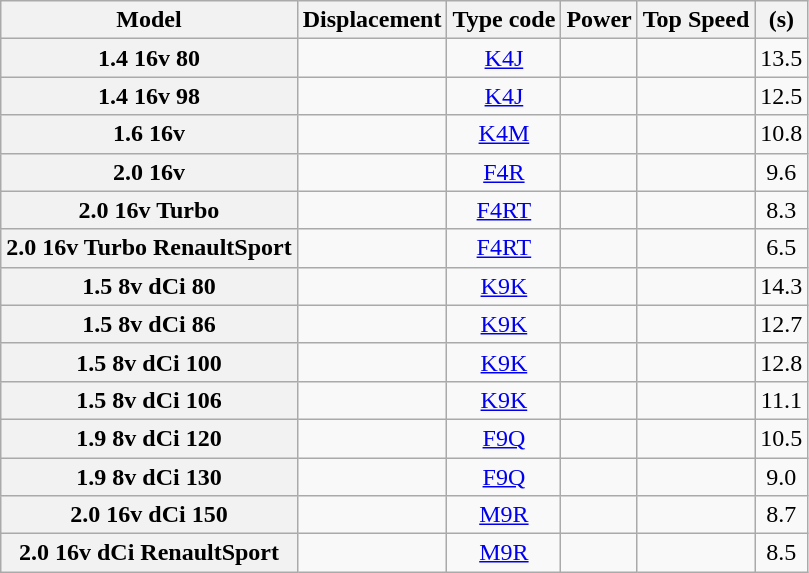<table class="wikitable" style="text-align: center;">
<tr style="text-align:center; vertical-align:middle;">
<th>Model</th>
<th>Displacement</th>
<th>Type code</th>
<th>Power</th>
<th>Top Speed</th>
<th> (s)</th>
</tr>
<tr>
<th>1.4 16v 80</th>
<td></td>
<td><a href='#'>K4J</a></td>
<td></td>
<td></td>
<td>13.5</td>
</tr>
<tr>
<th>1.4 16v 98</th>
<td></td>
<td><a href='#'>K4J</a></td>
<td></td>
<td></td>
<td>12.5</td>
</tr>
<tr>
<th>1.6 16v</th>
<td></td>
<td><a href='#'>K4M</a></td>
<td></td>
<td></td>
<td>10.8</td>
</tr>
<tr>
<th>2.0 16v</th>
<td></td>
<td><a href='#'>F4R</a></td>
<td></td>
<td></td>
<td>9.6</td>
</tr>
<tr>
<th>2.0 16v Turbo</th>
<td></td>
<td><a href='#'>F4RT</a></td>
<td></td>
<td></td>
<td>8.3</td>
</tr>
<tr>
<th>2.0 16v Turbo RenaultSport</th>
<td></td>
<td><a href='#'>F4RT</a></td>
<td></td>
<td></td>
<td>6.5</td>
</tr>
<tr>
<th>1.5 8v dCi 80</th>
<td></td>
<td><a href='#'>K9K</a></td>
<td></td>
<td></td>
<td>14.3</td>
</tr>
<tr>
<th>1.5 8v dCi 86</th>
<td></td>
<td><a href='#'>K9K</a></td>
<td></td>
<td></td>
<td>12.7</td>
</tr>
<tr>
<th>1.5 8v dCi 100</th>
<td></td>
<td><a href='#'>K9K</a></td>
<td></td>
<td></td>
<td>12.8</td>
</tr>
<tr>
<th>1.5 8v dCi 106</th>
<td></td>
<td><a href='#'>K9K</a></td>
<td></td>
<td></td>
<td>11.1</td>
</tr>
<tr>
<th>1.9 8v dCi 120</th>
<td></td>
<td><a href='#'>F9Q</a></td>
<td></td>
<td></td>
<td>10.5</td>
</tr>
<tr>
<th>1.9 8v dCi 130</th>
<td></td>
<td><a href='#'>F9Q</a></td>
<td></td>
<td></td>
<td>9.0</td>
</tr>
<tr>
<th>2.0 16v dCi 150</th>
<td></td>
<td><a href='#'>M9R</a></td>
<td></td>
<td></td>
<td>8.7</td>
</tr>
<tr>
<th>2.0 16v dCi RenaultSport</th>
<td></td>
<td><a href='#'>M9R</a></td>
<td></td>
<td></td>
<td>8.5</td>
</tr>
</table>
